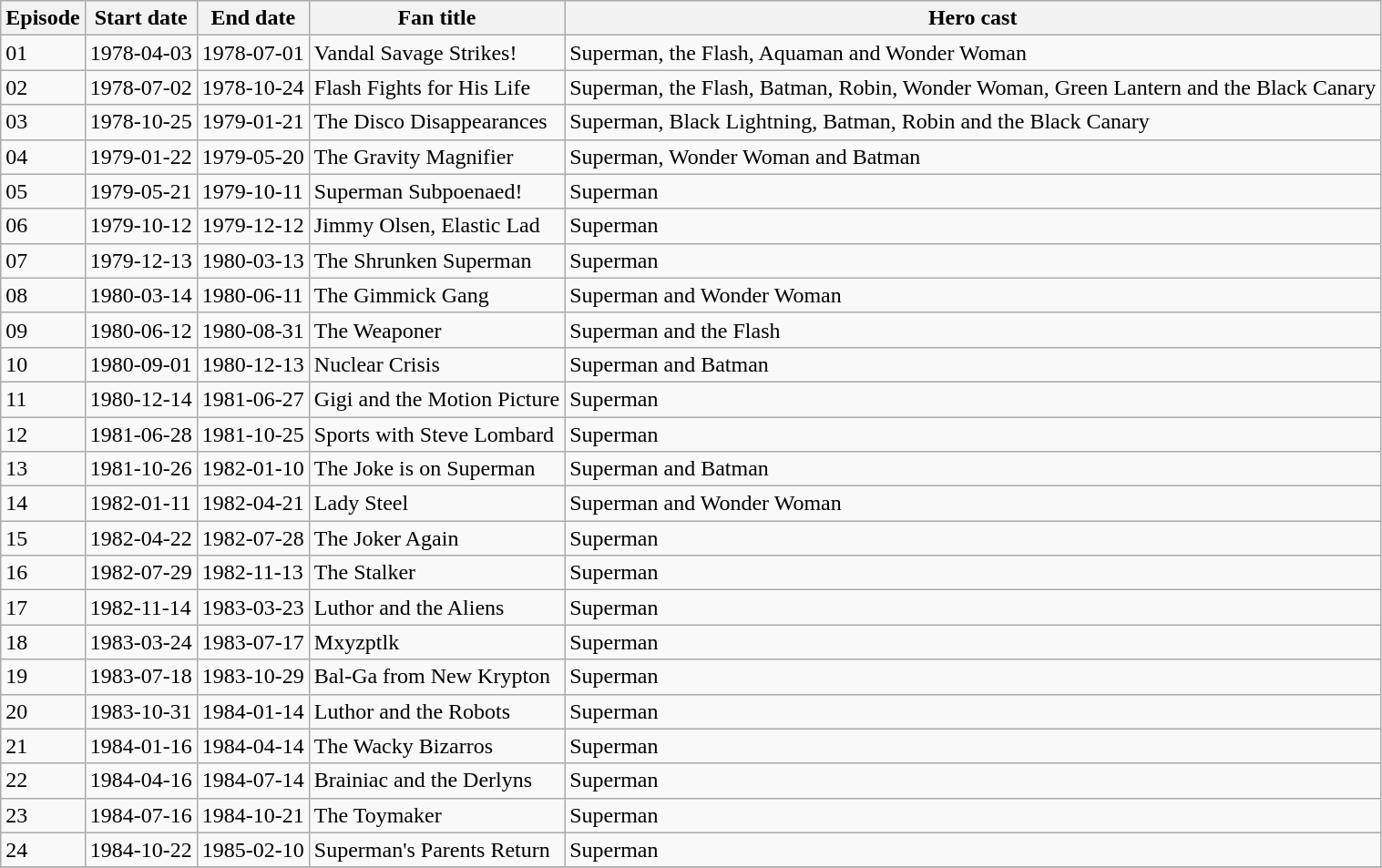<table class="wikitable">
<tr>
<th>Episode</th>
<th>Start date</th>
<th>End date</th>
<th>Fan title</th>
<th>Hero cast</th>
</tr>
<tr>
<td>01</td>
<td>1978-04-03</td>
<td>1978-07-01</td>
<td>Vandal Savage Strikes!</td>
<td>Superman, the Flash, Aquaman and Wonder Woman</td>
</tr>
<tr>
<td>02</td>
<td>1978-07-02</td>
<td>1978-10-24</td>
<td>Flash Fights for His Life</td>
<td>Superman, the Flash, Batman, Robin, Wonder Woman, Green Lantern and the Black Canary</td>
</tr>
<tr>
<td>03</td>
<td>1978-10-25</td>
<td>1979-01-21</td>
<td>The Disco Disappearances</td>
<td>Superman, Black Lightning, Batman, Robin and the Black Canary</td>
</tr>
<tr>
<td>04</td>
<td>1979-01-22</td>
<td>1979-05-20</td>
<td>The Gravity Magnifier</td>
<td>Superman, Wonder Woman and Batman</td>
</tr>
<tr>
<td>05</td>
<td>1979-05-21</td>
<td>1979-10-11</td>
<td>Superman Subpoenaed!</td>
<td>Superman</td>
</tr>
<tr>
<td>06</td>
<td>1979-10-12</td>
<td>1979-12-12</td>
<td>Jimmy Olsen, Elastic Lad</td>
<td>Superman</td>
</tr>
<tr>
<td>07</td>
<td>1979-12-13</td>
<td>1980-03-13</td>
<td>The Shrunken Superman</td>
<td>Superman</td>
</tr>
<tr>
<td>08</td>
<td>1980-03-14</td>
<td>1980-06-11</td>
<td>The Gimmick Gang</td>
<td>Superman and Wonder Woman</td>
</tr>
<tr>
<td>09</td>
<td>1980-06-12</td>
<td>1980-08-31</td>
<td>The Weaponer</td>
<td>Superman and the Flash</td>
</tr>
<tr>
<td>10</td>
<td>1980-09-01</td>
<td>1980-12-13</td>
<td>Nuclear Crisis</td>
<td>Superman and Batman</td>
</tr>
<tr>
<td>11</td>
<td>1980-12-14</td>
<td>1981-06-27</td>
<td>Gigi and the Motion Picture</td>
<td>Superman</td>
</tr>
<tr>
<td>12</td>
<td>1981-06-28</td>
<td>1981-10-25</td>
<td>Sports with Steve Lombard</td>
<td>Superman</td>
</tr>
<tr>
<td>13</td>
<td>1981-10-26</td>
<td>1982-01-10</td>
<td>The Joke is on Superman</td>
<td>Superman and Batman</td>
</tr>
<tr>
<td>14</td>
<td>1982-01-11</td>
<td>1982-04-21</td>
<td>Lady Steel</td>
<td>Superman and Wonder Woman</td>
</tr>
<tr>
<td>15</td>
<td>1982-04-22</td>
<td>1982-07-28</td>
<td>The Joker Again</td>
<td>Superman</td>
</tr>
<tr>
<td>16</td>
<td>1982-07-29</td>
<td>1982-11-13</td>
<td>The Stalker</td>
<td>Superman</td>
</tr>
<tr>
<td>17</td>
<td>1982-11-14</td>
<td>1983-03-23</td>
<td>Luthor and the Aliens</td>
<td>Superman</td>
</tr>
<tr>
<td>18</td>
<td>1983-03-24</td>
<td>1983-07-17</td>
<td>Mxyzptlk</td>
<td>Superman</td>
</tr>
<tr>
<td>19</td>
<td>1983-07-18</td>
<td>1983-10-29</td>
<td>Bal-Ga from New Krypton</td>
<td>Superman</td>
</tr>
<tr>
<td>20</td>
<td>1983-10-31</td>
<td>1984-01-14</td>
<td>Luthor and the Robots</td>
<td>Superman</td>
</tr>
<tr>
<td>21</td>
<td>1984-01-16</td>
<td>1984-04-14</td>
<td>The Wacky Bizarros</td>
<td>Superman</td>
</tr>
<tr>
<td>22</td>
<td>1984-04-16</td>
<td>1984-07-14</td>
<td>Brainiac and the Derlyns</td>
<td>Superman</td>
</tr>
<tr>
<td>23</td>
<td>1984-07-16</td>
<td>1984-10-21</td>
<td>The Toymaker</td>
<td>Superman</td>
</tr>
<tr>
<td>24</td>
<td>1984-10-22</td>
<td>1985-02-10</td>
<td>Superman's Parents Return</td>
<td>Superman</td>
</tr>
<tr>
</tr>
</table>
